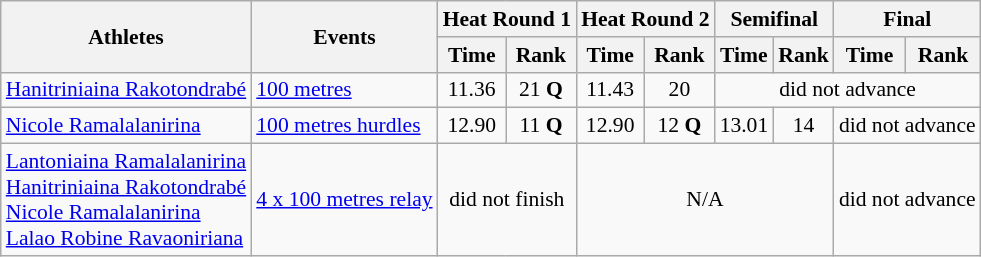<table class=wikitable style=font-size:90%>
<tr>
<th rowspan=2>Athletes</th>
<th rowspan=2>Events</th>
<th colspan=2>Heat Round 1</th>
<th colspan=2>Heat Round 2</th>
<th colspan=2>Semifinal</th>
<th colspan=2>Final</th>
</tr>
<tr>
<th>Time</th>
<th>Rank</th>
<th>Time</th>
<th>Rank</th>
<th>Time</th>
<th>Rank</th>
<th>Time</th>
<th>Rank</th>
</tr>
<tr>
<td><a href='#'>Hanitriniaina Rakotondrabé</a></td>
<td><a href='#'>100 metres</a></td>
<td align=center>11.36</td>
<td align=center>21 <strong>Q</strong></td>
<td align=center>11.43</td>
<td align=center>20</td>
<td align=center colspan=4>did not advance</td>
</tr>
<tr>
<td><a href='#'>Nicole Ramalalanirina</a></td>
<td><a href='#'>100 metres hurdles</a></td>
<td align=center>12.90</td>
<td align=center>11 <strong>Q</strong></td>
<td align=center>12.90</td>
<td align=center>12 <strong>Q</strong></td>
<td align=center>13.01</td>
<td align=center>14</td>
<td align=center colspan=2>did not advance</td>
</tr>
<tr>
<td><a href='#'>Lantoniaina Ramalalanirina</a><br><a href='#'>Hanitriniaina Rakotondrabé</a><br><a href='#'>Nicole Ramalalanirina</a><br><a href='#'>Lalao Robine Ravaoniriana</a></td>
<td><a href='#'>4 x 100 metres relay</a></td>
<td align=center colspan=2>did not finish</td>
<td align=center colspan=4>N/A</td>
<td align=center colspan=2>did not advance</td>
</tr>
</table>
